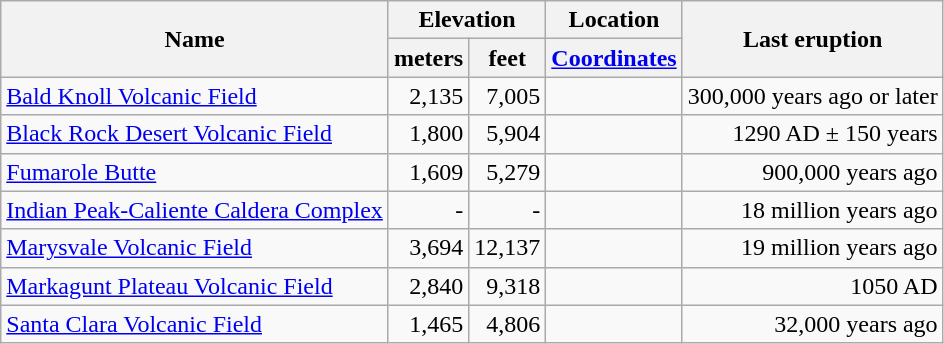<table class="wikitable sortable">
<tr>
<th rowspan="2">Name</th>
<th colspan="2">Elevation</th>
<th>Location</th>
<th rowspan="2">Last eruption</th>
</tr>
<tr>
<th>meters</th>
<th>feet</th>
<th><a href='#'>Coordinates</a></th>
</tr>
<tr style="text-align:right;">
<td style="text-align:left;"><a href='#'>Bald Knoll Volcanic Field</a></td>
<td>2,135</td>
<td>7,005</td>
<td></td>
<td>300,000 years ago or later</td>
</tr>
<tr style="text-align:right;">
<td style="text-align:left;"><a href='#'>Black Rock Desert Volcanic Field</a></td>
<td>1,800</td>
<td>5,904</td>
<td></td>
<td>1290 AD ± 150 years</td>
</tr>
<tr style="text-align:right;">
<td style="text-align:left;"><a href='#'>Fumarole Butte</a></td>
<td>1,609</td>
<td>5,279</td>
<td></td>
<td>900,000 years ago</td>
</tr>
<tr style="text-align:right;">
<td style="text-align:left;"><a href='#'>Indian Peak-Caliente Caldera Complex</a></td>
<td>-</td>
<td>-</td>
<td></td>
<td>18 million years ago</td>
</tr>
<tr style="text-align:right;">
<td style="text-align:left;"><a href='#'>Marysvale Volcanic Field</a></td>
<td>3,694</td>
<td>12,137</td>
<td></td>
<td>19 million years ago</td>
</tr>
<tr style="text-align:right;">
<td style="text-align:left;"><a href='#'>Markagunt Plateau Volcanic Field</a></td>
<td>2,840</td>
<td>9,318</td>
<td></td>
<td>1050 AD</td>
</tr>
<tr style="text-align:right;">
<td style="text-align:left;"><a href='#'>Santa Clara Volcanic Field</a></td>
<td>1,465</td>
<td>4,806</td>
<td></td>
<td>32,000 years ago</td>
</tr>
</table>
